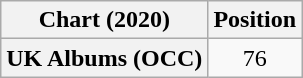<table class="wikitable plainrowheaders" style="text-align:center">
<tr>
<th scope="col">Chart (2020)</th>
<th scope="col">Position</th>
</tr>
<tr>
<th scope="row">UK Albums (OCC)</th>
<td>76</td>
</tr>
</table>
